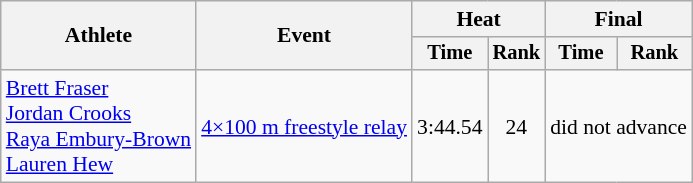<table class="wikitable" style="text-align:center; font-size:90%">
<tr>
<th rowspan=2>Athlete</th>
<th rowspan=2>Event</th>
<th colspan=2>Heat</th>
<th colspan=2>Final</th>
</tr>
<tr style="font-size:95%">
<th>Time</th>
<th>Rank</th>
<th>Time</th>
<th>Rank</th>
</tr>
<tr>
<td align=left><a href='#'>Brett Fraser</a><br><a href='#'>Jordan Crooks</a><br><a href='#'>Raya Embury-Brown</a><br><a href='#'>Lauren Hew</a></td>
<td align=left><a href='#'>4×100 m freestyle relay</a></td>
<td>3:44.54</td>
<td>24</td>
<td colspan=2>did not advance</td>
</tr>
</table>
